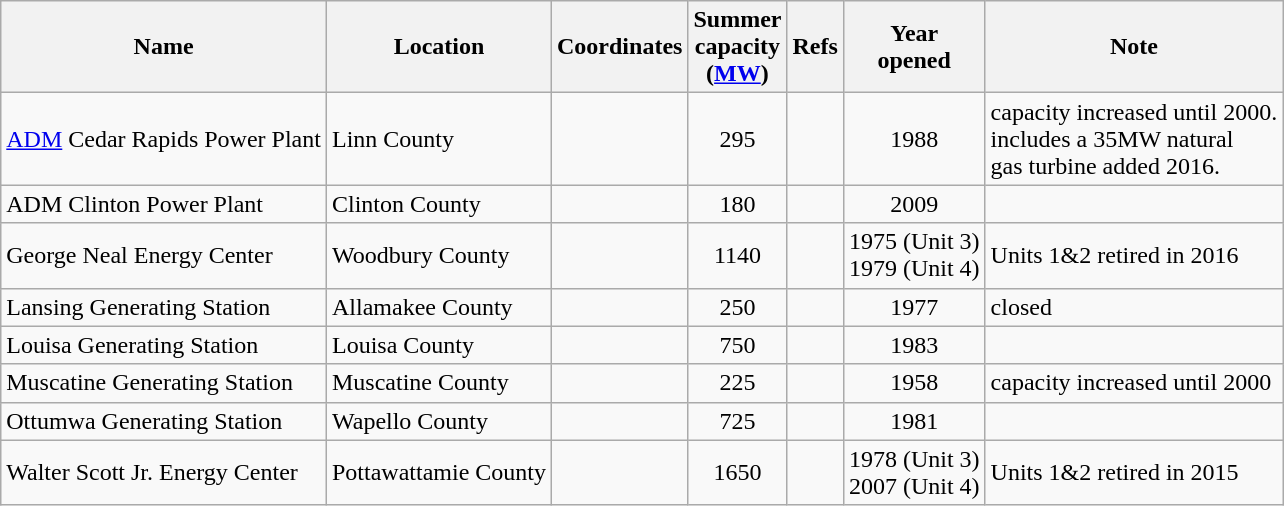<table class="wikitable sortable">
<tr>
<th>Name</th>
<th>Location</th>
<th>Coordinates</th>
<th>Summer<br>capacity<br>(<a href='#'>MW</a>)</th>
<th>Refs</th>
<th>Year<br>opened</th>
<th>Note</th>
</tr>
<tr>
<td><a href='#'>ADM</a> Cedar Rapids Power Plant</td>
<td>Linn County</td>
<td></td>
<td align="center">295</td>
<td></td>
<td align="center">1988</td>
<td>capacity increased until 2000.<br>includes a 35MW natural<br>gas turbine added 2016.</td>
</tr>
<tr>
<td>ADM Clinton Power Plant</td>
<td>Clinton County</td>
<td></td>
<td align="center">180</td>
<td></td>
<td align="center">2009</td>
<td></td>
</tr>
<tr>
<td>George Neal Energy Center</td>
<td>Woodbury County</td>
<td></td>
<td align="center">1140</td>
<td></td>
<td align="center">1975 (Unit 3)<br>1979 (Unit 4)</td>
<td>Units 1&2 retired in 2016</td>
</tr>
<tr>
<td>Lansing Generating Station</td>
<td>Allamakee County</td>
<td></td>
<td align="center">250</td>
<td></td>
<td align="center">1977</td>
<td>closed</td>
</tr>
<tr>
<td>Louisa Generating Station</td>
<td>Louisa County</td>
<td></td>
<td align="center">750</td>
<td></td>
<td align="center">1983</td>
<td></td>
</tr>
<tr>
<td>Muscatine Generating Station</td>
<td>Muscatine County</td>
<td></td>
<td align="center">225</td>
<td></td>
<td align="center">1958</td>
<td>capacity increased until 2000</td>
</tr>
<tr>
<td>Ottumwa Generating Station</td>
<td>Wapello County</td>
<td></td>
<td align="center">725</td>
<td></td>
<td align="center">1981</td>
<td></td>
</tr>
<tr>
<td>Walter Scott Jr. Energy Center</td>
<td>Pottawattamie County</td>
<td></td>
<td align="center">1650</td>
<td></td>
<td align="center">1978 (Unit 3)<br>2007 (Unit 4)</td>
<td>Units 1&2 retired in 2015</td>
</tr>
</table>
